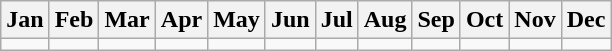<table class="wikitable">
<tr>
<th>Jan</th>
<th>Feb</th>
<th>Mar</th>
<th>Apr</th>
<th>May</th>
<th>Jun</th>
<th>Jul</th>
<th>Aug</th>
<th>Sep</th>
<th>Oct</th>
<th>Nov</th>
<th>Dec</th>
</tr>
<tr>
<td></td>
<td></td>
<td></td>
<td></td>
<td></td>
<td></td>
<td></td>
<td></td>
<td></td>
<td></td>
<td></td>
<td></td>
</tr>
</table>
